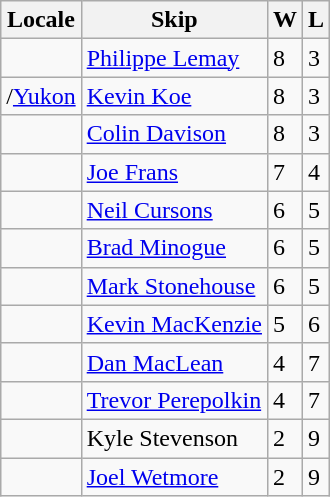<table class="wikitable" border="1">
<tr>
<th>Locale</th>
<th>Skip</th>
<th>W</th>
<th>L</th>
</tr>
<tr>
<td></td>
<td><a href='#'>Philippe Lemay</a></td>
<td>8</td>
<td>3</td>
</tr>
<tr>
<td>/<a href='#'>Yukon</a></td>
<td><a href='#'>Kevin Koe</a></td>
<td>8</td>
<td>3</td>
</tr>
<tr>
<td></td>
<td><a href='#'>Colin Davison</a></td>
<td>8</td>
<td>3</td>
</tr>
<tr>
<td></td>
<td><a href='#'>Joe Frans</a></td>
<td>7</td>
<td>4</td>
</tr>
<tr>
<td></td>
<td><a href='#'>Neil Cursons</a></td>
<td>6</td>
<td>5</td>
</tr>
<tr>
<td></td>
<td><a href='#'>Brad Minogue</a></td>
<td>6</td>
<td>5</td>
</tr>
<tr>
<td></td>
<td><a href='#'>Mark Stonehouse</a></td>
<td>6</td>
<td>5</td>
</tr>
<tr>
<td></td>
<td><a href='#'>Kevin MacKenzie</a></td>
<td>5</td>
<td>6</td>
</tr>
<tr>
<td></td>
<td><a href='#'>Dan MacLean</a></td>
<td>4</td>
<td>7</td>
</tr>
<tr>
<td></td>
<td><a href='#'>Trevor Perepolkin</a></td>
<td>4</td>
<td>7</td>
</tr>
<tr>
<td></td>
<td>Kyle Stevenson</td>
<td>2</td>
<td>9</td>
</tr>
<tr>
<td></td>
<td><a href='#'>Joel Wetmore</a></td>
<td>2</td>
<td>9</td>
</tr>
</table>
